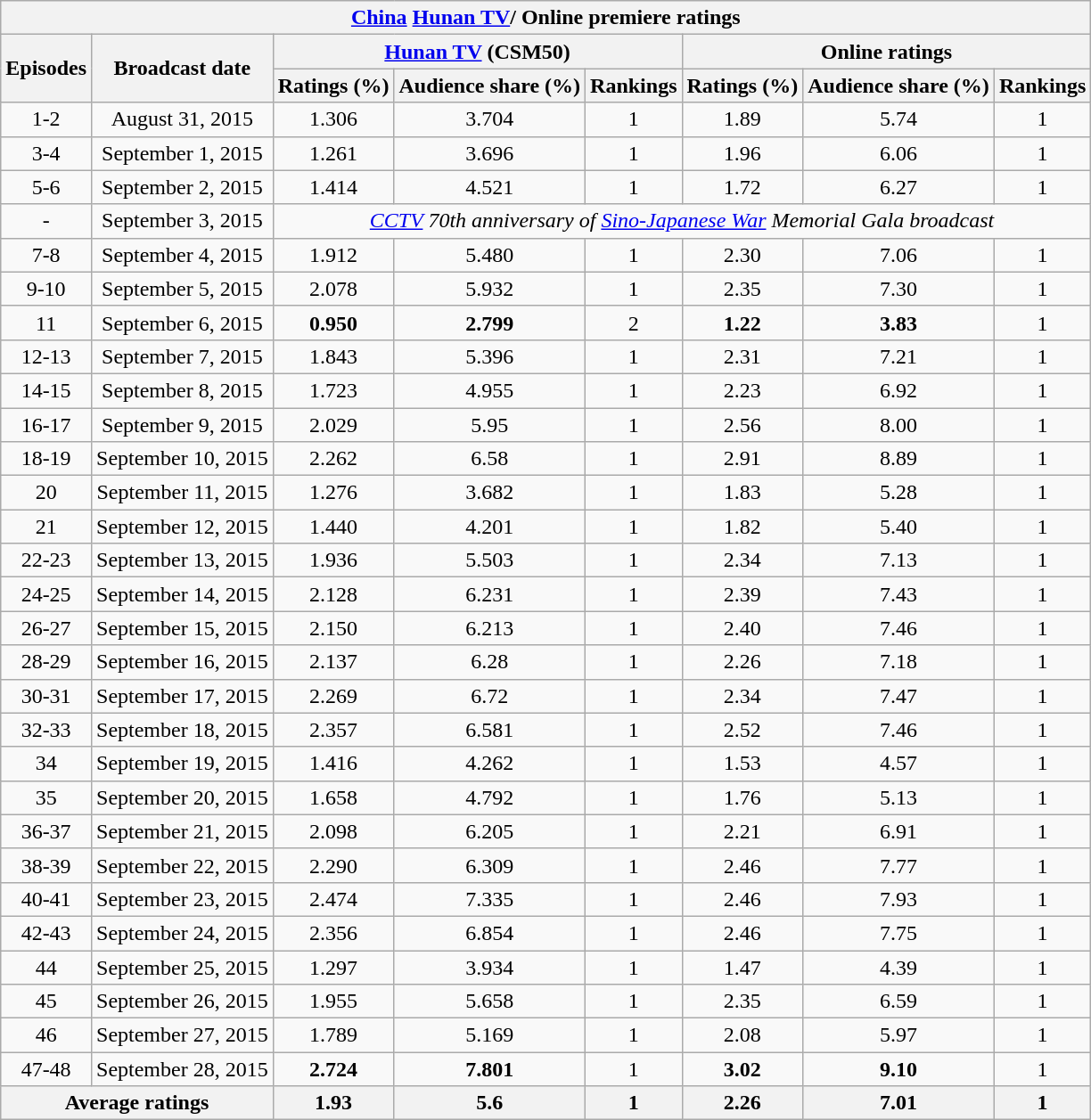<table class="wikitable sortable mw-collapsible mw-collapsed jquery-tablesorter" style="text-align:center">
<tr>
<th colspan="8"><strong><a href='#'>China</a> <a href='#'>Hunan TV</a>/ Online premiere ratings</strong></th>
</tr>
<tr>
<th rowspan="2"><strong>Episodes</strong></th>
<th rowspan="2"><strong>Broadcast date</strong></th>
<th colspan="3"><strong><a href='#'>Hunan TV</a> (CSM50)</strong></th>
<th colspan="3"><strong>Online ratings</strong></th>
</tr>
<tr>
<th><strong>Ratings (%)</strong></th>
<th><strong>Audience share (%)</strong></th>
<th><strong>Rankings</strong></th>
<th><strong>Ratings (%)</strong></th>
<th><strong>Audience share (%)</strong></th>
<th><strong>Rankings</strong></th>
</tr>
<tr>
<td>1-2</td>
<td>August 31, 2015</td>
<td>1.306</td>
<td>3.704</td>
<td>1</td>
<td>1.89</td>
<td>5.74</td>
<td>1</td>
</tr>
<tr>
<td>3-4</td>
<td>September 1, 2015</td>
<td>1.261</td>
<td>3.696</td>
<td>1</td>
<td>1.96</td>
<td>6.06</td>
<td>1</td>
</tr>
<tr>
<td>5-6</td>
<td>September 2, 2015</td>
<td>1.414</td>
<td>4.521</td>
<td>1</td>
<td>1.72</td>
<td>6.27</td>
<td>1</td>
</tr>
<tr>
<td>-</td>
<td>September 3, 2015</td>
<td colspan="6"><em><a href='#'>CCTV</a> 70th anniversary of <a href='#'>Sino-Japanese War</a> Memorial Gala broadcast</em></td>
</tr>
<tr>
<td>7-8</td>
<td>September 4, 2015</td>
<td>1.912</td>
<td>5.480</td>
<td>1</td>
<td>2.30</td>
<td>7.06</td>
<td>1</td>
</tr>
<tr>
<td>9-10</td>
<td>September 5, 2015</td>
<td>2.078</td>
<td>5.932</td>
<td>1</td>
<td>2.35</td>
<td>7.30</td>
<td>1</td>
</tr>
<tr>
<td>11</td>
<td>September 6, 2015</td>
<td><strong><span>0.950</span></strong></td>
<td><strong><span>2.799</span></strong></td>
<td>2</td>
<td><strong><span>1.22</span></strong></td>
<td><strong><span>3.83</span></strong></td>
<td>1</td>
</tr>
<tr>
<td>12-13</td>
<td>September 7, 2015</td>
<td>1.843</td>
<td>5.396</td>
<td>1</td>
<td>2.31</td>
<td>7.21</td>
<td>1</td>
</tr>
<tr>
<td>14-15</td>
<td>September 8, 2015</td>
<td>1.723</td>
<td>4.955</td>
<td>1</td>
<td>2.23</td>
<td>6.92</td>
<td>1</td>
</tr>
<tr>
<td>16-17</td>
<td>September 9, 2015</td>
<td>2.029</td>
<td>5.95</td>
<td>1</td>
<td>2.56</td>
<td>8.00</td>
<td>1</td>
</tr>
<tr>
<td>18-19</td>
<td>September 10, 2015</td>
<td>2.262</td>
<td>6.58</td>
<td>1</td>
<td>2.91</td>
<td>8.89</td>
<td>1</td>
</tr>
<tr>
<td>20</td>
<td>September 11, 2015</td>
<td>1.276</td>
<td>3.682</td>
<td>1</td>
<td>1.83</td>
<td>5.28</td>
<td>1</td>
</tr>
<tr>
<td>21</td>
<td>September 12, 2015</td>
<td>1.440</td>
<td>4.201</td>
<td>1</td>
<td>1.82</td>
<td>5.40</td>
<td>1</td>
</tr>
<tr>
<td>22-23</td>
<td>September 13, 2015</td>
<td>1.936</td>
<td>5.503</td>
<td>1</td>
<td>2.34</td>
<td>7.13</td>
<td>1</td>
</tr>
<tr>
<td>24-25</td>
<td>September 14, 2015</td>
<td>2.128</td>
<td>6.231</td>
<td>1</td>
<td>2.39</td>
<td>7.43</td>
<td>1</td>
</tr>
<tr>
<td>26-27</td>
<td>September 15, 2015</td>
<td>2.150</td>
<td>6.213</td>
<td>1</td>
<td>2.40</td>
<td>7.46</td>
<td>1</td>
</tr>
<tr>
<td>28-29</td>
<td>September 16, 2015</td>
<td>2.137</td>
<td>6.28</td>
<td>1</td>
<td>2.26</td>
<td>7.18</td>
<td>1</td>
</tr>
<tr>
<td>30-31</td>
<td>September 17, 2015</td>
<td>2.269</td>
<td>6.72</td>
<td>1</td>
<td>2.34</td>
<td>7.47</td>
<td>1</td>
</tr>
<tr>
<td>32-33</td>
<td>September 18, 2015</td>
<td>2.357</td>
<td>6.581</td>
<td>1</td>
<td>2.52</td>
<td>7.46</td>
<td>1</td>
</tr>
<tr>
<td>34</td>
<td>September 19, 2015</td>
<td>1.416</td>
<td>4.262</td>
<td>1</td>
<td>1.53</td>
<td>4.57</td>
<td>1</td>
</tr>
<tr>
<td>35</td>
<td>September 20, 2015</td>
<td>1.658</td>
<td>4.792</td>
<td>1</td>
<td>1.76</td>
<td>5.13</td>
<td>1</td>
</tr>
<tr>
<td>36-37</td>
<td>September 21, 2015</td>
<td>2.098</td>
<td>6.205</td>
<td>1</td>
<td>2.21</td>
<td>6.91</td>
<td>1</td>
</tr>
<tr>
<td>38-39</td>
<td>September 22, 2015</td>
<td>2.290</td>
<td>6.309</td>
<td>1</td>
<td>2.46</td>
<td>7.77</td>
<td>1</td>
</tr>
<tr>
<td>40-41</td>
<td>September 23, 2015</td>
<td>2.474</td>
<td>7.335</td>
<td>1</td>
<td>2.46</td>
<td>7.93</td>
<td>1</td>
</tr>
<tr>
<td>42-43</td>
<td>September 24, 2015</td>
<td>2.356</td>
<td>6.854</td>
<td>1</td>
<td>2.46</td>
<td>7.75</td>
<td>1</td>
</tr>
<tr>
<td>44</td>
<td>September 25, 2015</td>
<td>1.297</td>
<td>3.934</td>
<td>1</td>
<td>1.47</td>
<td>4.39</td>
<td>1</td>
</tr>
<tr>
<td>45</td>
<td>September 26, 2015</td>
<td>1.955</td>
<td>5.658</td>
<td>1</td>
<td>2.35</td>
<td>6.59</td>
<td>1</td>
</tr>
<tr>
<td>46</td>
<td>September 27, 2015</td>
<td>1.789</td>
<td>5.169</td>
<td>1</td>
<td>2.08</td>
<td>5.97</td>
<td>1</td>
</tr>
<tr>
<td>47-48</td>
<td>September 28, 2015</td>
<td><strong><span>2.724</span></strong></td>
<td><strong><span>7.801</span></strong></td>
<td>1</td>
<td><strong><span>3.02</span></strong></td>
<td><strong><span>9.10</span></strong></td>
<td>1</td>
</tr>
<tr>
<th colspan="2">Average ratings</th>
<th>1.93</th>
<th>5.6</th>
<th>1</th>
<th>2.26</th>
<th>7.01</th>
<th>1</th>
</tr>
</table>
